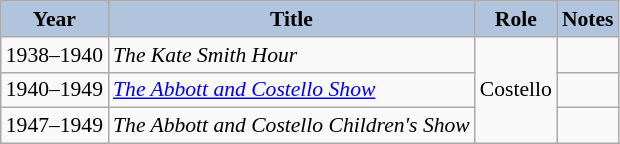<table class="wikitable" style="font-size:90%;">
<tr>
<th style="background:#B0C4DE;">Year</th>
<th style="background:#B0C4DE;">Title</th>
<th style="background:#B0C4DE;">Role</th>
<th style="background:#B0C4DE;">Notes</th>
</tr>
<tr>
<td>1938–1940</td>
<td><em>The Kate Smith Hour</em></td>
<td rowspan="3">Costello</td>
<td></td>
</tr>
<tr>
<td>1940–1949</td>
<td><em><a href='#'>The Abbott and Costello Show</a></em></td>
<td></td>
</tr>
<tr>
<td>1947–1949</td>
<td><em>The Abbott and Costello Children's Show</em></td>
<td></td>
</tr>
</table>
